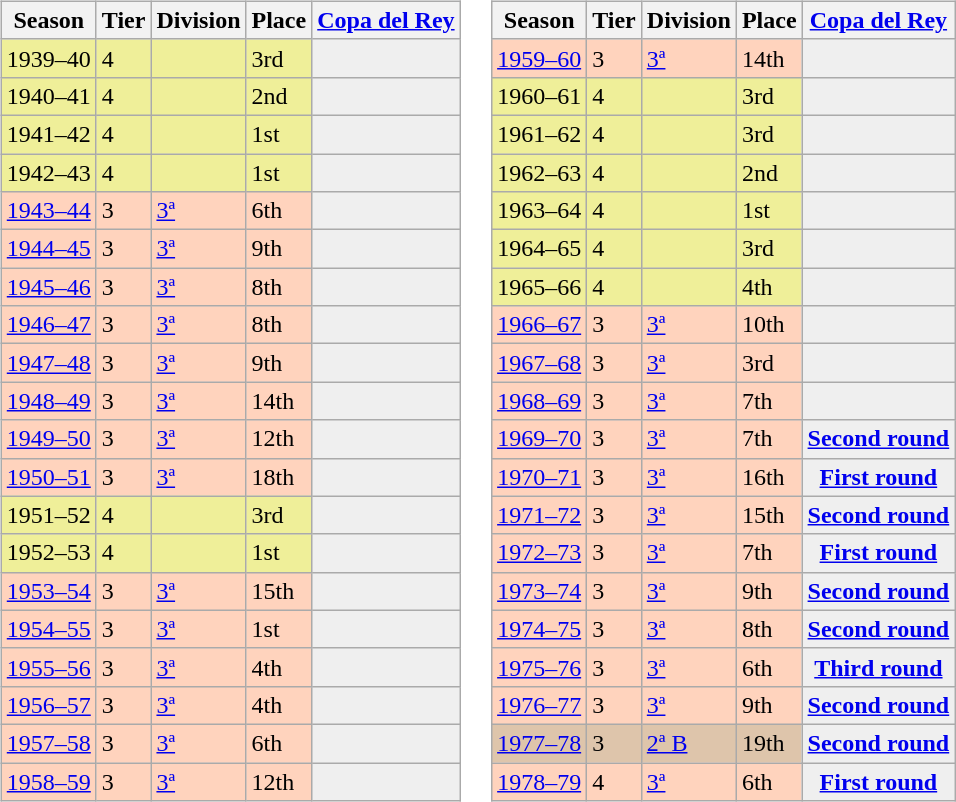<table>
<tr>
<td valign="top" width=0%><br><table class="wikitable">
<tr style="background:#f0f6fa;">
<th>Season</th>
<th>Tier</th>
<th>Division</th>
<th>Place</th>
<th><a href='#'>Copa del Rey</a></th>
</tr>
<tr>
<td style="background:#EFEF99;">1939–40</td>
<td style="background:#EFEF99;">4</td>
<td style="background:#EFEF99;"></td>
<td style="background:#EFEF99;">3rd</td>
<th style="background:#efefef;"></th>
</tr>
<tr>
<td style="background:#EFEF99;">1940–41</td>
<td style="background:#EFEF99;">4</td>
<td style="background:#EFEF99;"></td>
<td style="background:#EFEF99;">2nd</td>
<th style="background:#efefef;"></th>
</tr>
<tr>
<td style="background:#EFEF99;">1941–42</td>
<td style="background:#EFEF99;">4</td>
<td style="background:#EFEF99;"></td>
<td style="background:#EFEF99;">1st</td>
<th style="background:#efefef;"></th>
</tr>
<tr>
<td style="background:#EFEF99;">1942–43</td>
<td style="background:#EFEF99;">4</td>
<td style="background:#EFEF99;"></td>
<td style="background:#EFEF99;">1st</td>
<th style="background:#efefef;"></th>
</tr>
<tr>
<td style="background:#FFD3BD;"><a href='#'>1943–44</a></td>
<td style="background:#FFD3BD;">3</td>
<td style="background:#FFD3BD;"><a href='#'>3ª</a></td>
<td style="background:#FFD3BD;">6th</td>
<th style="background:#efefef;"></th>
</tr>
<tr>
<td style="background:#FFD3BD;"><a href='#'>1944–45</a></td>
<td style="background:#FFD3BD;">3</td>
<td style="background:#FFD3BD;"><a href='#'>3ª</a></td>
<td style="background:#FFD3BD;">9th</td>
<th style="background:#efefef;"></th>
</tr>
<tr>
<td style="background:#FFD3BD;"><a href='#'>1945–46</a></td>
<td style="background:#FFD3BD;">3</td>
<td style="background:#FFD3BD;"><a href='#'>3ª</a></td>
<td style="background:#FFD3BD;">8th</td>
<th style="background:#efefef;"></th>
</tr>
<tr>
<td style="background:#FFD3BD;"><a href='#'>1946–47</a></td>
<td style="background:#FFD3BD;">3</td>
<td style="background:#FFD3BD;"><a href='#'>3ª</a></td>
<td style="background:#FFD3BD;">8th</td>
<th style="background:#efefef;"></th>
</tr>
<tr>
<td style="background:#FFD3BD;"><a href='#'>1947–48</a></td>
<td style="background:#FFD3BD;">3</td>
<td style="background:#FFD3BD;"><a href='#'>3ª</a></td>
<td style="background:#FFD3BD;">9th</td>
<th style="background:#efefef;"></th>
</tr>
<tr>
<td style="background:#FFD3BD;"><a href='#'>1948–49</a></td>
<td style="background:#FFD3BD;">3</td>
<td style="background:#FFD3BD;"><a href='#'>3ª</a></td>
<td style="background:#FFD3BD;">14th</td>
<th style="background:#efefef;"></th>
</tr>
<tr>
<td style="background:#FFD3BD;"><a href='#'>1949–50</a></td>
<td style="background:#FFD3BD;">3</td>
<td style="background:#FFD3BD;"><a href='#'>3ª</a></td>
<td style="background:#FFD3BD;">12th</td>
<th style="background:#efefef;"></th>
</tr>
<tr>
<td style="background:#FFD3BD;"><a href='#'>1950–51</a></td>
<td style="background:#FFD3BD;">3</td>
<td style="background:#FFD3BD;"><a href='#'>3ª</a></td>
<td style="background:#FFD3BD;">18th</td>
<th style="background:#efefef;"></th>
</tr>
<tr>
<td style="background:#EFEF99;">1951–52</td>
<td style="background:#EFEF99;">4</td>
<td style="background:#EFEF99;"></td>
<td style="background:#EFEF99;">3rd</td>
<th style="background:#efefef;"></th>
</tr>
<tr>
<td style="background:#EFEF99;">1952–53</td>
<td style="background:#EFEF99;">4</td>
<td style="background:#EFEF99;"></td>
<td style="background:#EFEF99;">1st</td>
<th style="background:#efefef;"></th>
</tr>
<tr>
<td style="background:#FFD3BD;"><a href='#'>1953–54</a></td>
<td style="background:#FFD3BD;">3</td>
<td style="background:#FFD3BD;"><a href='#'>3ª</a></td>
<td style="background:#FFD3BD;">15th</td>
<th style="background:#efefef;"></th>
</tr>
<tr>
<td style="background:#FFD3BD;"><a href='#'>1954–55</a></td>
<td style="background:#FFD3BD;">3</td>
<td style="background:#FFD3BD;"><a href='#'>3ª</a></td>
<td style="background:#FFD3BD;">1st</td>
<th style="background:#efefef;"></th>
</tr>
<tr>
<td style="background:#FFD3BD;"><a href='#'>1955–56</a></td>
<td style="background:#FFD3BD;">3</td>
<td style="background:#FFD3BD;"><a href='#'>3ª</a></td>
<td style="background:#FFD3BD;">4th</td>
<th style="background:#efefef;"></th>
</tr>
<tr>
<td style="background:#FFD3BD;"><a href='#'>1956–57</a></td>
<td style="background:#FFD3BD;">3</td>
<td style="background:#FFD3BD;"><a href='#'>3ª</a></td>
<td style="background:#FFD3BD;">4th</td>
<th style="background:#efefef;"></th>
</tr>
<tr>
<td style="background:#FFD3BD;"><a href='#'>1957–58</a></td>
<td style="background:#FFD3BD;">3</td>
<td style="background:#FFD3BD;"><a href='#'>3ª</a></td>
<td style="background:#FFD3BD;">6th</td>
<th style="background:#efefef;"></th>
</tr>
<tr>
<td style="background:#FFD3BD;"><a href='#'>1958–59</a></td>
<td style="background:#FFD3BD;">3</td>
<td style="background:#FFD3BD;"><a href='#'>3ª</a></td>
<td style="background:#FFD3BD;">12th</td>
<th style="background:#efefef;"></th>
</tr>
</table>
</td>
<td valign="top" width=0%><br><table class="wikitable">
<tr style="background:#f0f6fa;">
<th>Season</th>
<th>Tier</th>
<th>Division</th>
<th>Place</th>
<th><a href='#'>Copa del Rey</a></th>
</tr>
<tr>
<td style="background:#FFD3BD;"><a href='#'>1959–60</a></td>
<td style="background:#FFD3BD;">3</td>
<td style="background:#FFD3BD;"><a href='#'>3ª</a></td>
<td style="background:#FFD3BD;">14th</td>
<th style="background:#efefef;"></th>
</tr>
<tr>
<td style="background:#EFEF99;">1960–61</td>
<td style="background:#EFEF99;">4</td>
<td style="background:#EFEF99;"></td>
<td style="background:#EFEF99;">3rd</td>
<th style="background:#efefef;"></th>
</tr>
<tr>
<td style="background:#EFEF99;">1961–62</td>
<td style="background:#EFEF99;">4</td>
<td style="background:#EFEF99;"></td>
<td style="background:#EFEF99;">3rd</td>
<th style="background:#efefef;"></th>
</tr>
<tr>
<td style="background:#EFEF99;">1962–63</td>
<td style="background:#EFEF99;">4</td>
<td style="background:#EFEF99;"></td>
<td style="background:#EFEF99;">2nd</td>
<th style="background:#efefef;"></th>
</tr>
<tr>
<td style="background:#EFEF99;">1963–64</td>
<td style="background:#EFEF99;">4</td>
<td style="background:#EFEF99;"></td>
<td style="background:#EFEF99;">1st</td>
<th style="background:#efefef;"></th>
</tr>
<tr>
<td style="background:#EFEF99;">1964–65</td>
<td style="background:#EFEF99;">4</td>
<td style="background:#EFEF99;"></td>
<td style="background:#EFEF99;">3rd</td>
<th style="background:#efefef;"></th>
</tr>
<tr>
<td style="background:#EFEF99;">1965–66</td>
<td style="background:#EFEF99;">4</td>
<td style="background:#EFEF99;"></td>
<td style="background:#EFEF99;">4th</td>
<th style="background:#efefef;"></th>
</tr>
<tr>
<td style="background:#FFD3BD;"><a href='#'>1966–67</a></td>
<td style="background:#FFD3BD;">3</td>
<td style="background:#FFD3BD;"><a href='#'>3ª</a></td>
<td style="background:#FFD3BD;">10th</td>
<th style="background:#efefef;"></th>
</tr>
<tr>
<td style="background:#FFD3BD;"><a href='#'>1967–68</a></td>
<td style="background:#FFD3BD;">3</td>
<td style="background:#FFD3BD;"><a href='#'>3ª</a></td>
<td style="background:#FFD3BD;">3rd</td>
<th style="background:#efefef;"></th>
</tr>
<tr>
<td style="background:#FFD3BD;"><a href='#'>1968–69</a></td>
<td style="background:#FFD3BD;">3</td>
<td style="background:#FFD3BD;"><a href='#'>3ª</a></td>
<td style="background:#FFD3BD;">7th</td>
<th style="background:#efefef;"></th>
</tr>
<tr>
<td style="background:#FFD3BD;"><a href='#'>1969–70</a></td>
<td style="background:#FFD3BD;">3</td>
<td style="background:#FFD3BD;"><a href='#'>3ª</a></td>
<td style="background:#FFD3BD;">7th</td>
<th style="background:#efefef;"><a href='#'>Second round</a></th>
</tr>
<tr>
<td style="background:#FFD3BD;"><a href='#'>1970–71</a></td>
<td style="background:#FFD3BD;">3</td>
<td style="background:#FFD3BD;"><a href='#'>3ª</a></td>
<td style="background:#FFD3BD;">16th</td>
<th style="background:#efefef;"><a href='#'>First round</a></th>
</tr>
<tr>
<td style="background:#FFD3BD;"><a href='#'>1971–72</a></td>
<td style="background:#FFD3BD;">3</td>
<td style="background:#FFD3BD;"><a href='#'>3ª</a></td>
<td style="background:#FFD3BD;">15th</td>
<th style="background:#efefef;"><a href='#'>Second round</a></th>
</tr>
<tr>
<td style="background:#FFD3BD;"><a href='#'>1972–73</a></td>
<td style="background:#FFD3BD;">3</td>
<td style="background:#FFD3BD;"><a href='#'>3ª</a></td>
<td style="background:#FFD3BD;">7th</td>
<th style="background:#efefef;"><a href='#'>First round</a></th>
</tr>
<tr>
<td style="background:#FFD3BD;"><a href='#'>1973–74</a></td>
<td style="background:#FFD3BD;">3</td>
<td style="background:#FFD3BD;"><a href='#'>3ª</a></td>
<td style="background:#FFD3BD;">9th</td>
<th style="background:#efefef;"><a href='#'>Second round</a></th>
</tr>
<tr>
<td style="background:#FFD3BD;"><a href='#'>1974–75</a></td>
<td style="background:#FFD3BD;">3</td>
<td style="background:#FFD3BD;"><a href='#'>3ª</a></td>
<td style="background:#FFD3BD;">8th</td>
<th style="background:#efefef;"><a href='#'>Second round</a></th>
</tr>
<tr>
<td style="background:#FFD3BD;"><a href='#'>1975–76</a></td>
<td style="background:#FFD3BD;">3</td>
<td style="background:#FFD3BD;"><a href='#'>3ª</a></td>
<td style="background:#FFD3BD;">6th</td>
<th style="background:#efefef;"><a href='#'>Third round</a></th>
</tr>
<tr>
<td style="background:#FFD3BD;"><a href='#'>1976–77</a></td>
<td style="background:#FFD3BD;">3</td>
<td style="background:#FFD3BD;"><a href='#'>3ª</a></td>
<td style="background:#FFD3BD;">9th</td>
<th style="background:#efefef;"><a href='#'>Second round</a></th>
</tr>
<tr>
<td style="background:#DEC5AB;"><a href='#'>1977–78</a></td>
<td style="background:#DEC5AB;">3</td>
<td style="background:#DEC5AB;"><a href='#'>2ª B</a></td>
<td style="background:#DEC5AB;">19th</td>
<th style="background:#efefef;"><a href='#'>Second round</a></th>
</tr>
<tr>
<td style="background:#FFD3BD;"><a href='#'>1978–79</a></td>
<td style="background:#FFD3BD;">4</td>
<td style="background:#FFD3BD;"><a href='#'>3ª</a></td>
<td style="background:#FFD3BD;">6th</td>
<th style="background:#efefef;"><a href='#'>First round</a></th>
</tr>
</table>
</td>
</tr>
</table>
